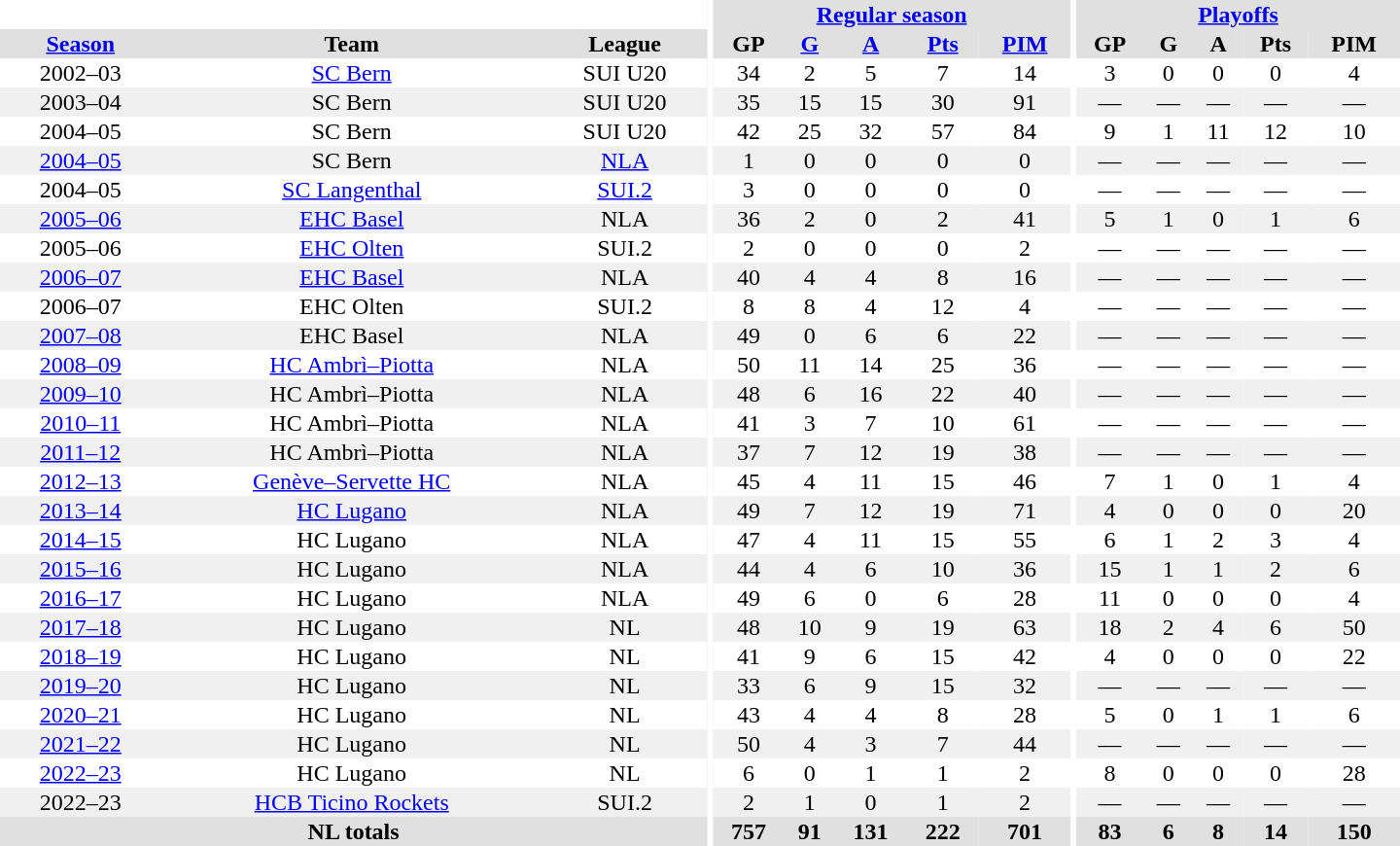<table border="0" cellpadding="1" cellspacing="0" style="text-align:center; width:60em">
<tr bgcolor="#e0e0e0">
<th colspan="3" bgcolor="#ffffff"></th>
<th rowspan="99" bgcolor="#ffffff"></th>
<th colspan="5"><a href='#'>Regular season</a></th>
<th rowspan="99" bgcolor="#ffffff"></th>
<th colspan="5"><a href='#'>Playoffs</a></th>
</tr>
<tr bgcolor="#e0e0e0">
<th><a href='#'>Season</a></th>
<th>Team</th>
<th>League</th>
<th>GP</th>
<th><a href='#'>G</a></th>
<th><a href='#'>A</a></th>
<th><a href='#'>Pts</a></th>
<th><a href='#'>PIM</a></th>
<th>GP</th>
<th>G</th>
<th>A</th>
<th>Pts</th>
<th>PIM</th>
</tr>
<tr>
<td>2002–03</td>
<td><a href='#'>SC Bern</a></td>
<td>SUI U20</td>
<td>34</td>
<td>2</td>
<td>5</td>
<td>7</td>
<td>14</td>
<td>3</td>
<td>0</td>
<td>0</td>
<td>0</td>
<td>4</td>
</tr>
<tr style="background:#f0f0f0;">
<td>2003–04</td>
<td>SC Bern</td>
<td>SUI U20</td>
<td>35</td>
<td>15</td>
<td>15</td>
<td>30</td>
<td>91</td>
<td>—</td>
<td>—</td>
<td>—</td>
<td>—</td>
<td>—</td>
</tr>
<tr>
<td>2004–05</td>
<td>SC Bern</td>
<td>SUI U20</td>
<td>42</td>
<td>25</td>
<td>32</td>
<td>57</td>
<td>84</td>
<td>9</td>
<td>1</td>
<td>11</td>
<td>12</td>
<td>10</td>
</tr>
<tr style="background:#f0f0f0;">
<td><a href='#'>2004–05</a></td>
<td>SC Bern</td>
<td><a href='#'>NLA</a></td>
<td>1</td>
<td>0</td>
<td>0</td>
<td>0</td>
<td>0</td>
<td>—</td>
<td>—</td>
<td>—</td>
<td>—</td>
<td>—</td>
</tr>
<tr>
<td>2004–05</td>
<td><a href='#'>SC Langenthal</a></td>
<td><a href='#'>SUI.2</a></td>
<td>3</td>
<td>0</td>
<td>0</td>
<td>0</td>
<td>0</td>
<td>—</td>
<td>—</td>
<td>—</td>
<td>—</td>
<td>—</td>
</tr>
<tr style="background:#f0f0f0;">
<td><a href='#'>2005–06</a></td>
<td><a href='#'>EHC Basel</a></td>
<td>NLA</td>
<td>36</td>
<td>2</td>
<td>0</td>
<td>2</td>
<td>41</td>
<td>5</td>
<td>1</td>
<td>0</td>
<td>1</td>
<td>6</td>
</tr>
<tr>
<td>2005–06</td>
<td><a href='#'>EHC Olten</a></td>
<td>SUI.2</td>
<td>2</td>
<td>0</td>
<td>0</td>
<td>0</td>
<td>2</td>
<td>—</td>
<td>—</td>
<td>—</td>
<td>—</td>
<td>—</td>
</tr>
<tr style="background:#f0f0f0;">
<td><a href='#'>2006–07</a></td>
<td><a href='#'>EHC Basel</a></td>
<td>NLA</td>
<td>40</td>
<td>4</td>
<td>4</td>
<td>8</td>
<td>16</td>
<td>—</td>
<td>—</td>
<td>—</td>
<td>—</td>
<td>—</td>
</tr>
<tr>
<td>2006–07</td>
<td>EHC Olten</td>
<td>SUI.2</td>
<td>8</td>
<td>8</td>
<td>4</td>
<td>12</td>
<td>4</td>
<td>—</td>
<td>—</td>
<td>—</td>
<td>—</td>
<td>—</td>
</tr>
<tr style="background:#f0f0f0;">
<td><a href='#'>2007–08</a></td>
<td>EHC Basel</td>
<td>NLA</td>
<td>49</td>
<td>0</td>
<td>6</td>
<td>6</td>
<td>22</td>
<td>—</td>
<td>—</td>
<td>—</td>
<td>—</td>
<td>—</td>
</tr>
<tr>
<td><a href='#'>2008–09</a></td>
<td><a href='#'>HC Ambrì–Piotta</a></td>
<td>NLA</td>
<td>50</td>
<td>11</td>
<td>14</td>
<td>25</td>
<td>36</td>
<td>—</td>
<td>—</td>
<td>—</td>
<td>—</td>
<td>—</td>
</tr>
<tr style="background:#f0f0f0;">
<td><a href='#'>2009–10</a></td>
<td>HC Ambrì–Piotta</td>
<td>NLA</td>
<td>48</td>
<td>6</td>
<td>16</td>
<td>22</td>
<td>40</td>
<td>—</td>
<td>—</td>
<td>—</td>
<td>—</td>
<td>—</td>
</tr>
<tr>
<td><a href='#'>2010–11</a></td>
<td>HC Ambrì–Piotta</td>
<td>NLA</td>
<td>41</td>
<td>3</td>
<td>7</td>
<td>10</td>
<td>61</td>
<td>—</td>
<td>—</td>
<td>—</td>
<td>—</td>
<td>—</td>
</tr>
<tr style="background:#f0f0f0;">
<td><a href='#'>2011–12</a></td>
<td>HC Ambrì–Piotta</td>
<td>NLA</td>
<td>37</td>
<td>7</td>
<td>12</td>
<td>19</td>
<td>38</td>
<td>—</td>
<td>—</td>
<td>—</td>
<td>—</td>
<td>—</td>
</tr>
<tr>
<td><a href='#'>2012–13</a></td>
<td><a href='#'>Genève–Servette HC</a></td>
<td>NLA</td>
<td>45</td>
<td>4</td>
<td>11</td>
<td>15</td>
<td>46</td>
<td>7</td>
<td>1</td>
<td>0</td>
<td>1</td>
<td>4</td>
</tr>
<tr style="background:#f0f0f0;">
<td><a href='#'>2013–14</a></td>
<td><a href='#'>HC Lugano</a></td>
<td>NLA</td>
<td>49</td>
<td>7</td>
<td>12</td>
<td>19</td>
<td>71</td>
<td>4</td>
<td>0</td>
<td>0</td>
<td>0</td>
<td>20</td>
</tr>
<tr>
<td><a href='#'>2014–15</a></td>
<td>HC Lugano</td>
<td>NLA</td>
<td>47</td>
<td>4</td>
<td>11</td>
<td>15</td>
<td>55</td>
<td>6</td>
<td>1</td>
<td>2</td>
<td>3</td>
<td>4</td>
</tr>
<tr style="background:#f0f0f0;">
<td><a href='#'>2015–16</a></td>
<td>HC Lugano</td>
<td>NLA</td>
<td>44</td>
<td>4</td>
<td>6</td>
<td>10</td>
<td>36</td>
<td>15</td>
<td>1</td>
<td>1</td>
<td>2</td>
<td>6</td>
</tr>
<tr>
<td><a href='#'>2016–17</a></td>
<td>HC Lugano</td>
<td>NLA</td>
<td>49</td>
<td>6</td>
<td>0</td>
<td>6</td>
<td>28</td>
<td>11</td>
<td>0</td>
<td>0</td>
<td>0</td>
<td>4</td>
</tr>
<tr style="background:#f0f0f0;">
<td><a href='#'>2017–18</a></td>
<td>HC Lugano</td>
<td>NL</td>
<td>48</td>
<td>10</td>
<td>9</td>
<td>19</td>
<td>63</td>
<td>18</td>
<td>2</td>
<td>4</td>
<td>6</td>
<td>50</td>
</tr>
<tr>
<td><a href='#'>2018–19</a></td>
<td>HC Lugano</td>
<td>NL</td>
<td>41</td>
<td>9</td>
<td>6</td>
<td>15</td>
<td>42</td>
<td>4</td>
<td>0</td>
<td>0</td>
<td>0</td>
<td>22</td>
</tr>
<tr style="background:#f0f0f0;">
<td><a href='#'>2019–20</a></td>
<td>HC Lugano</td>
<td>NL</td>
<td>33</td>
<td>6</td>
<td>9</td>
<td>15</td>
<td>32</td>
<td>—</td>
<td>—</td>
<td>—</td>
<td>—</td>
<td>—</td>
</tr>
<tr>
<td><a href='#'>2020–21</a></td>
<td>HC Lugano</td>
<td>NL</td>
<td>43</td>
<td>4</td>
<td>4</td>
<td>8</td>
<td>28</td>
<td>5</td>
<td>0</td>
<td>1</td>
<td>1</td>
<td>6</td>
</tr>
<tr style="background:#f0f0f0;">
<td><a href='#'>2021–22</a></td>
<td>HC Lugano</td>
<td>NL</td>
<td>50</td>
<td>4</td>
<td>3</td>
<td>7</td>
<td>44</td>
<td>—</td>
<td>—</td>
<td>—</td>
<td>—</td>
<td>—</td>
</tr>
<tr>
<td><a href='#'>2022–23</a></td>
<td>HC Lugano</td>
<td>NL</td>
<td>6</td>
<td>0</td>
<td>1</td>
<td>1</td>
<td>2</td>
<td>8</td>
<td>0</td>
<td>0</td>
<td>0</td>
<td>28</td>
</tr>
<tr style="background:#f0f0f0;">
<td>2022–23</td>
<td><a href='#'>HCB Ticino Rockets</a></td>
<td>SUI.2</td>
<td>2</td>
<td>1</td>
<td>0</td>
<td>1</td>
<td>2</td>
<td>—</td>
<td>—</td>
<td>—</td>
<td>—</td>
<td>—</td>
</tr>
<tr bgcolor="#e0e0e0">
<th colspan="3">NL totals</th>
<th>757</th>
<th>91</th>
<th>131</th>
<th>222</th>
<th>701</th>
<th>83</th>
<th>6</th>
<th>8</th>
<th>14</th>
<th>150</th>
</tr>
</table>
